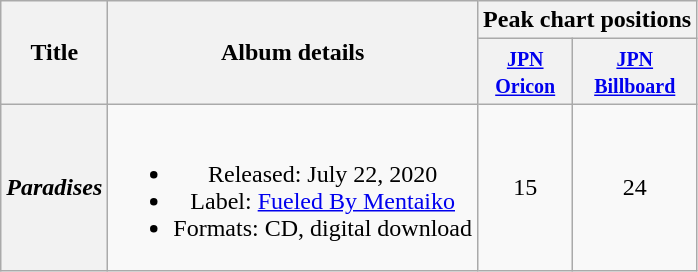<table class="wikitable plainrowheaders" style="text-align:center;">
<tr>
<th scope="col" rowspan="2">Title</th>
<th scope="col" rowspan="2">Album details</th>
<th scope="col" colspan="2">Peak chart positions</th>
</tr>
<tr>
<th scope="col"><small><a href='#'>JPN<br>Oricon</a></small><br></th>
<th scope="col"><small><a href='#'>JPN<br>Billboard</a></small><br></th>
</tr>
<tr>
<th scope="row"><em>Paradises</em></th>
<td><br><ul><li>Released: July 22, 2020</li><li>Label: <a href='#'>Fueled By Mentaiko</a></li><li>Formats: CD, digital download</li></ul></td>
<td>15</td>
<td>24</td>
</tr>
</table>
